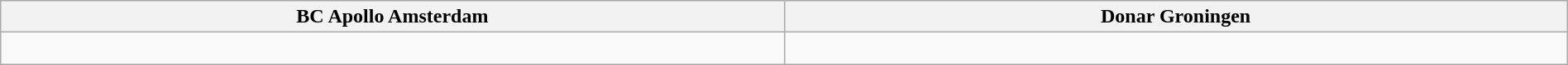<table width=100% class="wikitable">
<tr>
<th width=50%>BC Apollo Amsterdam</th>
<th width=50%>Donar Groningen</th>
</tr>
<tr>
<td><br><div>












</div></td>
<td><div><br>





 








</div></td>
</tr>
</table>
